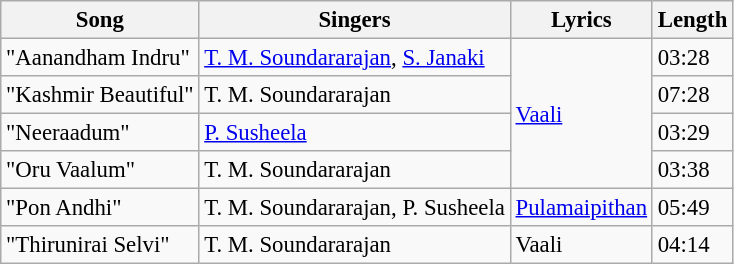<table class="wikitable" style="font-size:95%;">
<tr>
<th>Song</th>
<th>Singers</th>
<th>Lyrics</th>
<th>Length</th>
</tr>
<tr>
<td>"Aanandham Indru"</td>
<td><a href='#'>T. M. Soundararajan</a>, <a href='#'>S. Janaki</a></td>
<td rowspan=4><a href='#'>Vaali</a></td>
<td>03:28</td>
</tr>
<tr>
<td>"Kashmir Beautiful"</td>
<td>T. M. Soundararajan</td>
<td>07:28</td>
</tr>
<tr>
<td>"Neeraadum"</td>
<td><a href='#'>P. Susheela</a></td>
<td>03:29</td>
</tr>
<tr>
<td>"Oru Vaalum"</td>
<td>T. M. Soundararajan</td>
<td>03:38</td>
</tr>
<tr>
<td>"Pon Andhi"</td>
<td>T. M. Soundararajan, P. Susheela</td>
<td><a href='#'>Pulamaipithan</a></td>
<td>05:49</td>
</tr>
<tr>
<td>"Thirunirai Selvi"</td>
<td>T. M. Soundararajan</td>
<td>Vaali</td>
<td>04:14</td>
</tr>
</table>
